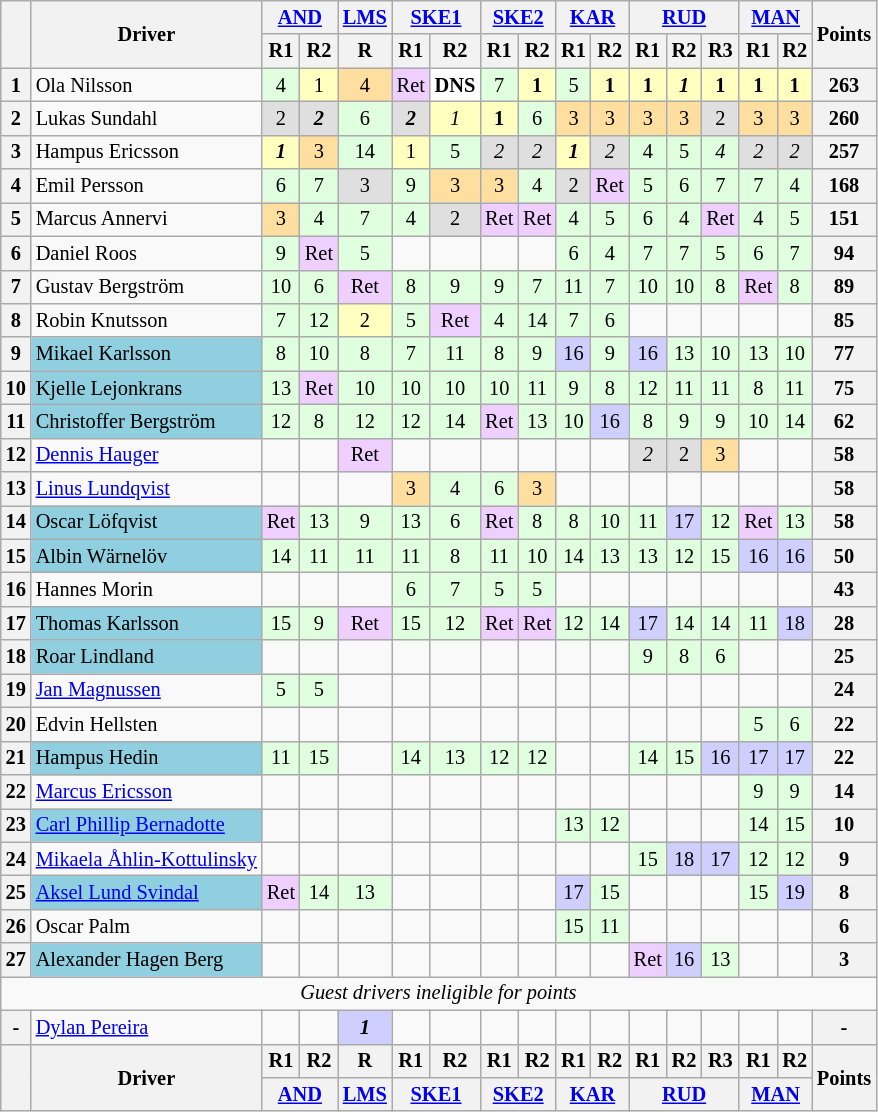<table class="wikitable" style="font-size: 85%; text-align:center;">
<tr>
<th rowspan="2"></th>
<th rowspan="2">Driver</th>
<th colspan="2"><a href='#'>AND</a><br></th>
<th><a href='#'>LMS</a><br></th>
<th colspan="2"><a href='#'>SKE1</a><br></th>
<th colspan="2"><a href='#'>SKE2</a><br></th>
<th colspan="2"><a href='#'>KAR</a><br></th>
<th colspan="3"><a href='#'>RUD</a><br></th>
<th colspan="2"><a href='#'>MAN</a><br></th>
<th rowspan="2">Points</th>
</tr>
<tr>
<th>R1</th>
<th>R2</th>
<th>R</th>
<th>R1</th>
<th>R2</th>
<th>R1</th>
<th>R2</th>
<th>R1</th>
<th>R2</th>
<th>R1</th>
<th>R2</th>
<th>R3</th>
<th>R1</th>
<th>R2</th>
</tr>
<tr>
<th>1</th>
<td align="left"> Ola Nilsson</td>
<td style="background:#dfffdf;">4</td>
<td style="background:#ffffbf;">1</td>
<td style="background:#ffdf9f;">4</td>
<td style="background:#efcfff;">Ret</td>
<td style="background:#ffffff;"><strong>DNS</strong></td>
<td style="background:#dfffdf;">7</td>
<td style="background:#ffffbf;"><strong>1</strong></td>
<td style="background:#dfffdf;">5</td>
<td style="background:#ffffbf;"><strong>1</strong></td>
<td style="background:#ffffbf;"><strong>1</strong></td>
<td style="background:#ffffbf;"><strong><em>1</em></strong></td>
<td style="background:#ffffbf;"><strong>1</strong></td>
<td style="background:#ffffbf;"><strong>1</strong></td>
<td style="background:#ffffbf;"><strong>1</strong></td>
<th>263</th>
</tr>
<tr>
<th>2</th>
<td align="left"> Lukas Sundahl</td>
<td style="background:#dfdfdf;">2</td>
<td style="background:#dfdfdf;"><strong><em>2</em></strong></td>
<td style="background:#dfffdf;">6</td>
<td style="background:#dfdfdf;"><strong><em>2</em></strong></td>
<td style="background:#ffffbf;"><em>1</em></td>
<td style="background:#ffffbf;"><strong>1</strong></td>
<td style="background:#dfffdf;">6</td>
<td style="background:#ffdf9f;">3</td>
<td style="background:#ffdf9f;">3</td>
<td style="background:#ffdf9f;">3</td>
<td style="background:#ffdf9f;">3</td>
<td style="background:#dfdfdf;">2</td>
<td style="background:#ffdf9f;">3</td>
<td style="background:#ffdf9f;">3</td>
<th>260</th>
</tr>
<tr>
<th>3</th>
<td align="left"> Hampus Ericsson</td>
<td style="background:#ffffbf;"><strong><em>1</em></strong></td>
<td style="background:#ffdf9f;">3</td>
<td style="background:#dfffdf;">14</td>
<td style="background:#ffffbf;">1</td>
<td style="background:#dfffdf;">5</td>
<td style="background:#dfdfdf;"><em>2</em></td>
<td style="background:#dfdfdf;"><em>2</em></td>
<td style="background:#ffffbf;"><strong><em>1</em></strong></td>
<td style="background:#dfdfdf;"><em>2</em></td>
<td style="background:#dfffdf;">4</td>
<td style="background:#dfffdf;">5</td>
<td style="background:#dfffdf;"><em>4</em></td>
<td style="background:#dfdfdf;"><em>2</em></td>
<td style="background:#dfdfdf;"><em>2</em></td>
<th>257</th>
</tr>
<tr>
<th>4</th>
<td align="left"> Emil Persson</td>
<td style="background:#dfffdf;">6</td>
<td style="background:#dfffdf;">7</td>
<td style="background:#dfdfdf;">3</td>
<td style="background:#dfffdf;">9</td>
<td style="background:#ffdf9f;">3</td>
<td style="background:#ffdf9f;">3</td>
<td style="background:#dfffdf;">4</td>
<td style="background:#dfdfdf;">2</td>
<td style="background:#efcfff;">Ret</td>
<td style="background:#dfffdf;">5</td>
<td style="background:#dfffdf;">6</td>
<td style="background:#dfffdf;">7</td>
<td style="background:#dfffdf;">7</td>
<td style="background:#dfffdf;">4</td>
<th>168</th>
</tr>
<tr>
<th>5</th>
<td align="left"> Marcus Annervi</td>
<td style="background:#ffdf9f;">3</td>
<td style="background:#dfffdf;">4</td>
<td style="background:#dfffdf;">7</td>
<td style="background:#dfffdf;">4</td>
<td style="background:#dfdfdf;">2</td>
<td style="background:#efcfff;">Ret</td>
<td style="background:#efcfff;">Ret</td>
<td style="background:#dfffdf;">4</td>
<td style="background:#dfffdf;">5</td>
<td style="background:#dfffdf;">6</td>
<td style="background:#dfffdf;">4</td>
<td style="background:#efcfff;">Ret</td>
<td style="background:#dfffdf;">4</td>
<td style="background:#dfffdf;">5</td>
<th>151</th>
</tr>
<tr>
<th>6</th>
<td align="left"> Daniel Roos</td>
<td style="background:#dfffdf;">9</td>
<td style="background:#efcfff;">Ret</td>
<td style="background:#dfffdf;">5</td>
<td></td>
<td></td>
<td></td>
<td></td>
<td style="background:#dfffdf;">6</td>
<td style="background:#dfffdf;">4</td>
<td style="background:#dfffdf;">7</td>
<td style="background:#dfffdf;">7</td>
<td style="background:#dfffdf;">5</td>
<td style="background:#dfffdf;">6</td>
<td style="background:#dfffdf;">7</td>
<th>94</th>
</tr>
<tr>
<th>7</th>
<td align="left"> Gustav Bergström</td>
<td style="background:#dfffdf;">10</td>
<td style="background:#dfffdf;">6</td>
<td style="background:#efcfff;">Ret</td>
<td style="background:#dfffdf;">8</td>
<td style="background:#dfffdf;">9</td>
<td style="background:#dfffdf;">9</td>
<td style="background:#dfffdf;">7</td>
<td style="background:#dfffdf;">11</td>
<td style="background:#dfffdf;">7</td>
<td style="background:#dfffdf;">10</td>
<td style="background:#dfffdf;">10</td>
<td style="background:#dfffdf;">8</td>
<td style="background:#efcfff;">Ret</td>
<td style="background:#dfffdf;">8</td>
<th>89</th>
</tr>
<tr>
<th>8</th>
<td align="left"> Robin Knutsson</td>
<td style="background:#dfffdf;">7</td>
<td style="background:#dfffdf;">12</td>
<td style="background:#ffffbf;">2</td>
<td style="background:#dfffdf;">5</td>
<td style="background:#efcfff;">Ret</td>
<td style="background:#dfffdf;">4</td>
<td style="background:#dfffdf;">14</td>
<td style="background:#dfffdf;">7</td>
<td style="background:#dfffdf;">6</td>
<td></td>
<td></td>
<td></td>
<td></td>
<td></td>
<th>85</th>
</tr>
<tr>
<th>9</th>
<td align="left" style="background:#8FCFDF;"> Mikael Karlsson</td>
<td style="background:#dfffdf;">8</td>
<td style="background:#dfffdf;">10</td>
<td style="background:#dfffdf;">8</td>
<td style="background:#dfffdf;">7</td>
<td style="background:#dfffdf;">11</td>
<td style="background:#dfffdf;">8</td>
<td style="background:#dfffdf;">9</td>
<td style="background:#cfcfff;">16</td>
<td style="background:#dfffdf;">9</td>
<td style="background:#cfcfff;">16</td>
<td style="background:#dfffdf;">13</td>
<td style="background:#dfffdf;">10</td>
<td style="background:#dfffdf;">13</td>
<td style="background:#dfffdf;">10</td>
<th>77</th>
</tr>
<tr>
<th>10</th>
<td align="left" style="background:#8FCFDF;"> Kjelle Lejonkrans</td>
<td style="background:#dfffdf;">13</td>
<td style="background:#efcfff;">Ret</td>
<td style="background:#dfffdf;">10</td>
<td style="background:#dfffdf;">10</td>
<td style="background:#dfffdf;">10</td>
<td style="background:#dfffdf;">10</td>
<td style="background:#dfffdf;">11</td>
<td style="background:#dfffdf;">9</td>
<td style="background:#dfffdf;">8</td>
<td style="background:#dfffdf;">12</td>
<td style="background:#dfffdf;">11</td>
<td style="background:#dfffdf;">11</td>
<td style="background:#dfffdf;">8</td>
<td style="background:#dfffdf;">11</td>
<th>75</th>
</tr>
<tr>
<th>11</th>
<td align="left" style="background:#8FCFDF;"> Christoffer Bergström</td>
<td style="background:#dfffdf;">12</td>
<td style="background:#dfffdf;">8</td>
<td style="background:#dfffdf;">12</td>
<td style="background:#dfffdf;">12</td>
<td style="background:#dfffdf;">14</td>
<td style="background:#efcfff;">Ret</td>
<td style="background:#dfffdf;">13</td>
<td style="background:#dfffdf;">10</td>
<td style="background:#cfcfff;">16</td>
<td style="background:#dfffdf;">8</td>
<td style="background:#dfffdf;">9</td>
<td style="background:#dfffdf;">9</td>
<td style="background:#dfffdf;">10</td>
<td style="background:#dfffdf;">14</td>
<th>62</th>
</tr>
<tr>
<th>12</th>
<td align="left"> <a href='#'>Dennis Hauger</a></td>
<td></td>
<td></td>
<td style="background:#efcfff;">Ret</td>
<td></td>
<td></td>
<td></td>
<td></td>
<td></td>
<td></td>
<td style="background:#dfdfdf;"><em>2</em></td>
<td style="background:#dfdfdf;">2</td>
<td style="background:#ffdf9f;">3</td>
<td></td>
<td></td>
<th>58</th>
</tr>
<tr>
<th>13</th>
<td align="left"> <a href='#'>Linus Lundqvist</a></td>
<td></td>
<td></td>
<td></td>
<td style="background:#ffdf9f;">3</td>
<td style="background:#dfffdf;">4</td>
<td style="background:#dfffdf;">6</td>
<td style="background:#ffdf9f;">3</td>
<td></td>
<td></td>
<td></td>
<td></td>
<td></td>
<td></td>
<td></td>
<th>58</th>
</tr>
<tr>
<th>14</th>
<td align="left" style="background:#8FCFDF;"> Oscar Löfqvist</td>
<td style="background:#efcfff;">Ret</td>
<td style="background:#dfffdf;">13</td>
<td style="background:#dfffdf;">9</td>
<td style="background:#dfffdf;">13</td>
<td style="background:#dfffdf;">6</td>
<td style="background:#efcfff;">Ret</td>
<td style="background:#dfffdf;">8</td>
<td style="background:#dfffdf;">8</td>
<td style="background:#dfffdf;">10</td>
<td style="background:#dfffdf;">11</td>
<td style="background:#cfcfff;">17</td>
<td style="background:#dfffdf;">12</td>
<td style="background:#efcfff;">Ret</td>
<td style="background:#dfffdf;">13</td>
<th>58</th>
</tr>
<tr>
<th>15</th>
<td align="left" style="background:#8FCFDF;"> Albin Wärnelöv</td>
<td style="background:#dfffdf;">14</td>
<td style="background:#dfffdf;">11</td>
<td style="background:#dfffdf;">11</td>
<td style="background:#dfffdf;">11</td>
<td style="background:#dfffdf;">8</td>
<td style="background:#dfffdf;">11</td>
<td style="background:#dfffdf;">10</td>
<td style="background:#dfffdf;">14</td>
<td style="background:#dfffdf;">13</td>
<td style="background:#dfffdf;">13</td>
<td style="background:#dfffdf;">12</td>
<td style="background:#dfffdf;">15</td>
<td style="background:#cfcfff;">16</td>
<td style="background:#cfcfff;">16</td>
<th>50</th>
</tr>
<tr>
<th>16</th>
<td align="left"> Hannes Morin</td>
<td></td>
<td></td>
<td></td>
<td style="background:#dfffdf;">6</td>
<td style="background:#dfffdf;">7</td>
<td style="background:#dfffdf;">5</td>
<td style="background:#dfffdf;">5</td>
<td></td>
<td></td>
<td></td>
<td></td>
<td></td>
<td></td>
<td></td>
<th>43</th>
</tr>
<tr>
<th>17</th>
<td align="left" style="background:#8FCFDF;"> Thomas Karlsson</td>
<td style="background:#dfffdf;">15</td>
<td style="background:#dfffdf;">9</td>
<td style="background:#efcfff;">Ret</td>
<td style="background:#dfffdf;">15</td>
<td style="background:#dfffdf;">12</td>
<td style="background:#efcfff;">Ret</td>
<td style="background:#efcfff;">Ret</td>
<td style="background:#dfffdf;">12</td>
<td style="background:#dfffdf;">14</td>
<td style="background:#cfcfff;">17</td>
<td style="background:#dfffdf;">14</td>
<td style="background:#dfffdf;">14</td>
<td style="background:#dfffdf;">11</td>
<td style="background:#cfcfff;">18</td>
<th>28</th>
</tr>
<tr>
<th>18</th>
<td align="left" style="background:#8FCFDF;"> Roar Lindland</td>
<td></td>
<td></td>
<td></td>
<td></td>
<td></td>
<td></td>
<td></td>
<td></td>
<td></td>
<td style="background:#dfffdf;">9</td>
<td style="background:#dfffdf;">8</td>
<td style="background:#dfffdf;">6</td>
<td></td>
<td></td>
<th>25</th>
</tr>
<tr>
<th>19</th>
<td align="left"> <a href='#'>Jan Magnussen</a></td>
<td style="background:#dfffdf;">5</td>
<td style="background:#dfffdf;">5</td>
<td></td>
<td></td>
<td></td>
<td></td>
<td></td>
<td></td>
<td></td>
<td></td>
<td></td>
<td></td>
<td></td>
<td></td>
<th>24</th>
</tr>
<tr>
<th>20</th>
<td align="left"> Edvin Hellsten</td>
<td></td>
<td></td>
<td></td>
<td></td>
<td></td>
<td></td>
<td></td>
<td></td>
<td></td>
<td></td>
<td></td>
<td></td>
<td style="background:#dfffdf;">5</td>
<td style="background:#dfffdf;">6</td>
<th>22</th>
</tr>
<tr>
<th>21</th>
<td align="left" style="background:#8FCFDF;"> Hampus Hedin</td>
<td style="background:#dfffdf;">11</td>
<td style="background:#dfffdf;">15</td>
<td></td>
<td style="background:#dfffdf;">14</td>
<td style="background:#dfffdf;">13</td>
<td style="background:#dfffdf;">12</td>
<td style="background:#dfffdf;">12</td>
<td></td>
<td></td>
<td style="background:#dfffdf;">14</td>
<td style="background:#dfffdf;">15</td>
<td style="background:#cfcfff;">16</td>
<td style="background:#cfcfff;">17</td>
<td style="background:#cfcfff;">17</td>
<th>22</th>
</tr>
<tr>
<th>22</th>
<td align="left"> <a href='#'>Marcus Ericsson</a></td>
<td></td>
<td></td>
<td></td>
<td></td>
<td></td>
<td></td>
<td></td>
<td></td>
<td></td>
<td></td>
<td></td>
<td></td>
<td style="background:#dfffdf;">9</td>
<td style="background:#dfffdf;">9</td>
<th>14</th>
</tr>
<tr>
<th>23</th>
<td align="left" style="background:#8FCFDF;"> <a href='#'>Carl Phillip Bernadotte</a></td>
<td></td>
<td></td>
<td></td>
<td></td>
<td></td>
<td></td>
<td></td>
<td style="background:#dfffdf;">13</td>
<td style="background:#dfffdf;">12</td>
<td></td>
<td></td>
<td></td>
<td style="background:#dfffdf;">14</td>
<td style="background:#dfffdf;">15</td>
<th>10</th>
</tr>
<tr>
<th>24</th>
<td align="left"> <a href='#'>Mikaela Åhlin-Kottulinsky</a></td>
<td></td>
<td></td>
<td></td>
<td></td>
<td></td>
<td></td>
<td></td>
<td></td>
<td></td>
<td style="background:#dfffdf;">15</td>
<td style="background:#cfcfff;">18</td>
<td style="background:#cfcfff;">17</td>
<td style="background:#dfffdf;">12</td>
<td style="background:#dfffdf;">12</td>
<th>9</th>
</tr>
<tr>
<th>25</th>
<td align="left" style="background:#8FCFDF;"> <a href='#'>Aksel Lund Svindal</a></td>
<td style="background:#efcfff;">Ret</td>
<td style="background:#dfffdf;">14</td>
<td style="background:#dfffdf;">13</td>
<td></td>
<td></td>
<td></td>
<td></td>
<td style="background:#cfcfff;">17</td>
<td style="background:#dfffdf;">15</td>
<td></td>
<td></td>
<td></td>
<td style="background:#dfffdf;">15</td>
<td style="background:#cfcfff;">19</td>
<th>8</th>
</tr>
<tr>
<th>26</th>
<td align="left"> Oscar Palm</td>
<td></td>
<td></td>
<td></td>
<td></td>
<td></td>
<td></td>
<td></td>
<td style="background:#dfffdf;">15</td>
<td style="background:#dfffdf;">11</td>
<td></td>
<td></td>
<td></td>
<td></td>
<td></td>
<th>6</th>
</tr>
<tr>
<th>27</th>
<td align="left" style="background:#8FCFDF;"> Alexander Hagen Berg</td>
<td></td>
<td></td>
<td></td>
<td></td>
<td></td>
<td></td>
<td></td>
<td></td>
<td></td>
<td style="background:#efcfff;">Ret</td>
<td style="background:#cfcfff;">16</td>
<td style="background:#dfffdf;">13</td>
<td></td>
<td></td>
<th>3</th>
</tr>
<tr>
<td colspan="17"><em>Guest drivers ineligible for points</em></td>
</tr>
<tr>
<th>-</th>
<td align="left"> <a href='#'>Dylan Pereira</a></td>
<td></td>
<td></td>
<td style="background:#cfcfff;"><strong><em>1</em></strong></td>
<td></td>
<td></td>
<td></td>
<td></td>
<td></td>
<td></td>
<td></td>
<td></td>
<td></td>
<td></td>
<td></td>
<th>-</th>
</tr>
<tr>
<th rowspan="2"></th>
<th rowspan="2">Driver</th>
<th>R1</th>
<th>R2</th>
<th>R</th>
<th>R1</th>
<th>R2</th>
<th>R1</th>
<th>R2</th>
<th>R1</th>
<th>R2</th>
<th>R1</th>
<th>R2</th>
<th>R3</th>
<th>R1</th>
<th>R2</th>
<th rowspan="2">Points</th>
</tr>
<tr>
<th colspan="2"><a href='#'>AND</a><br></th>
<th><a href='#'>LMS</a><br></th>
<th colspan="2"><a href='#'>SKE1</a><br></th>
<th colspan="2"><a href='#'>SKE2</a><br></th>
<th colspan="2"><a href='#'>KAR</a><br></th>
<th colspan="3"><a href='#'>RUD</a><br></th>
<th colspan="2"><a href='#'>MAN</a><br></th>
</tr>
</table>
